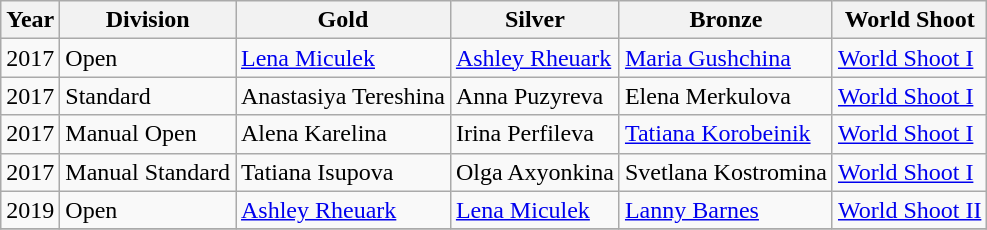<table class="wikitable sortable" style="text-align: left;">
<tr>
<th>Year</th>
<th>Division</th>
<th> Gold</th>
<th> Silver</th>
<th> Bronze</th>
<th>World Shoot</th>
</tr>
<tr>
<td>2017</td>
<td>Open</td>
<td> <a href='#'>Lena Miculek</a></td>
<td> <a href='#'>Ashley Rheuark</a></td>
<td> <a href='#'>Maria Gushchina</a></td>
<td><a href='#'>World Shoot I</a></td>
</tr>
<tr>
<td>2017</td>
<td>Standard</td>
<td> Anastasiya Tereshina</td>
<td> Anna Puzyreva</td>
<td> Elena Merkulova</td>
<td><a href='#'>World Shoot I</a></td>
</tr>
<tr>
<td>2017</td>
<td>Manual Open</td>
<td> Alena Karelina</td>
<td> Irina Perfileva</td>
<td> <a href='#'>Tatiana Korobeinik</a></td>
<td><a href='#'>World Shoot I</a></td>
</tr>
<tr>
<td>2017</td>
<td>Manual Standard</td>
<td> Tatiana Isupova</td>
<td> Olga Axyonkina</td>
<td> Svetlana Kostromina</td>
<td><a href='#'>World Shoot I</a></td>
</tr>
<tr>
<td>2019</td>
<td>Open</td>
<td> <a href='#'>Ashley Rheuark</a></td>
<td> <a href='#'>Lena Miculek</a></td>
<td> <a href='#'>Lanny Barnes</a></td>
<td><a href='#'>World Shoot II</a></td>
</tr>
<tr>
</tr>
</table>
